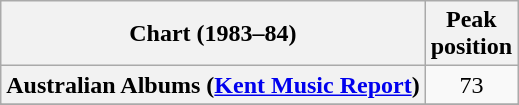<table class="wikitable sortable plainrowheaders" style="text-align:center">
<tr>
<th>Chart (1983–84)</th>
<th>Peak<br>position</th>
</tr>
<tr>
<th scope="row">Australian Albums (<a href='#'>Kent Music Report</a>)</th>
<td>73</td>
</tr>
<tr>
</tr>
<tr>
</tr>
<tr>
</tr>
<tr>
</tr>
<tr>
</tr>
</table>
